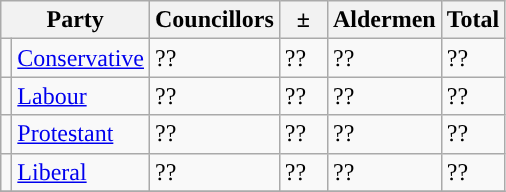<table class="wikitable">
<tr>
<th colspan="2">Party</th>
<th>Councillors</th>
<th>  ±  </th>
<th>Aldermen</th>
<th>Total</th>
</tr>
<tr>
<td style="background-color: "></td>
<td><a href='#'>Conservative</a></td>
<td>??</td>
<td>??</td>
<td>??</td>
<td>??</td>
</tr>
<tr>
<td style="background-color: "></td>
<td><a href='#'>Labour</a></td>
<td>??</td>
<td>??</td>
<td>??</td>
<td>??</td>
</tr>
<tr>
<td style="background-color: "></td>
<td><a href='#'>Protestant</a></td>
<td>??</td>
<td>??</td>
<td>??</td>
<td>??</td>
</tr>
<tr>
<td style="background-color: "></td>
<td><a href='#'>Liberal</a></td>
<td>??</td>
<td>??</td>
<td>??</td>
<td>??</td>
</tr>
<tr>
</tr>
</table>
